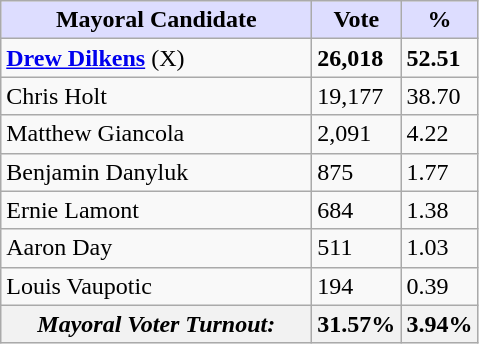<table class="wikitable sortable">
<tr>
<th style="background:#ddf; width:200px;">Mayoral Candidate</th>
<th style="background:#ddf; width:50px;">Vote</th>
<th style="background:#ddf; width:30px;">%</th>
</tr>
<tr>
<td><strong><a href='#'>Drew Dilkens</a></strong> (X)</td>
<td><strong>26,018</strong></td>
<td><strong>52.51</strong></td>
</tr>
<tr>
<td>Chris Holt</td>
<td>19,177</td>
<td>38.70</td>
</tr>
<tr>
<td>Matthew Giancola</td>
<td>2,091</td>
<td>4.22</td>
</tr>
<tr>
<td>Benjamin Danyluk</td>
<td>875</td>
<td>1.77</td>
</tr>
<tr>
<td>Ernie Lamont</td>
<td>684</td>
<td>1.38</td>
</tr>
<tr>
<td>Aaron Day</td>
<td>511</td>
<td>1.03</td>
</tr>
<tr>
<td>Louis Vaupotic</td>
<td>194</td>
<td>0.39</td>
</tr>
<tr>
<th><em>Mayoral Voter Turnout:</em></th>
<th>31.57%</th>
<th>3.94%</th>
</tr>
</table>
